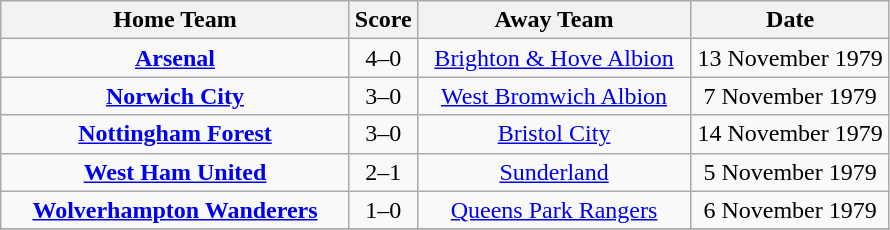<table class="wikitable" style="text-align:center;">
<tr>
<th width=225>Home Team</th>
<th width=20>Score</th>
<th width=175>Away Team</th>
<th width=125>Date</th>
</tr>
<tr>
<td><strong><a href='#'>Arsenal</a></strong></td>
<td>4–0</td>
<td><a href='#'>Brighton & Hove Albion</a></td>
<td>13 November 1979</td>
</tr>
<tr>
<td><strong><a href='#'>Norwich City</a></strong></td>
<td>3–0</td>
<td><a href='#'>West Bromwich Albion</a></td>
<td>7 November 1979</td>
</tr>
<tr>
<td><strong><a href='#'>Nottingham Forest</a></strong></td>
<td>3–0</td>
<td><a href='#'>Bristol City</a></td>
<td>14 November 1979</td>
</tr>
<tr>
<td><strong><a href='#'>West Ham United</a></strong></td>
<td>2–1</td>
<td><a href='#'>Sunderland</a></td>
<td>5 November 1979</td>
</tr>
<tr>
<td><strong><a href='#'>Wolverhampton Wanderers</a></strong></td>
<td>1–0</td>
<td><a href='#'>Queens Park Rangers</a></td>
<td>6 November 1979</td>
</tr>
<tr>
</tr>
</table>
